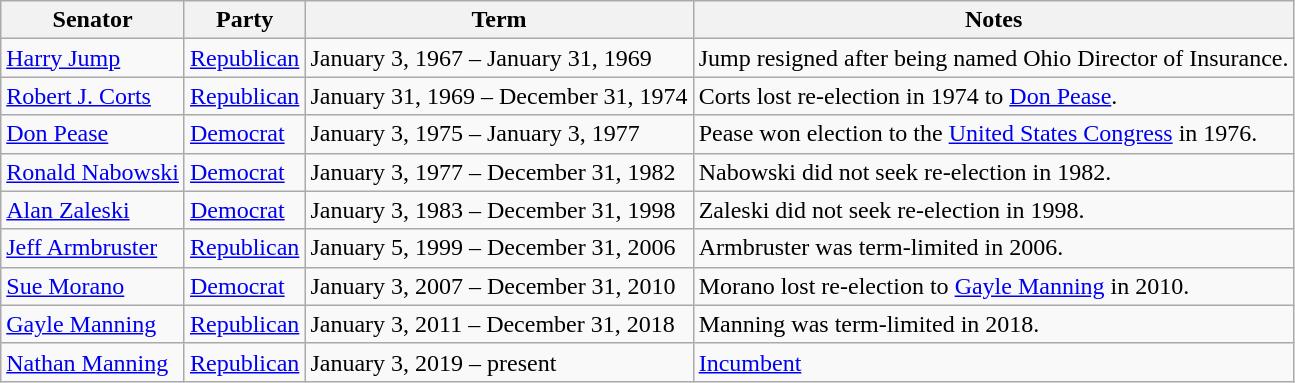<table class=wikitable>
<tr valign=bottom>
<th>Senator</th>
<th>Party</th>
<th>Term</th>
<th>Notes</th>
</tr>
<tr>
<td><a href='#'>Harry Jump</a></td>
<td><a href='#'>Republican</a></td>
<td>January 3, 1967 – January 31, 1969</td>
<td>Jump resigned after being named Ohio Director of Insurance.</td>
</tr>
<tr>
<td><a href='#'>Robert J. Corts</a></td>
<td><a href='#'>Republican</a></td>
<td>January 31, 1969 – December 31, 1974</td>
<td>Corts lost re-election in 1974 to <a href='#'>Don Pease</a>.</td>
</tr>
<tr>
<td><a href='#'>Don Pease</a></td>
<td><a href='#'>Democrat</a></td>
<td>January 3, 1975 – January 3, 1977</td>
<td>Pease won election to the <a href='#'>United States Congress</a> in 1976.</td>
</tr>
<tr>
<td><a href='#'>Ronald Nabowski</a></td>
<td><a href='#'>Democrat</a></td>
<td>January 3, 1977 – December 31, 1982</td>
<td>Nabowski did not seek re-election in 1982.</td>
</tr>
<tr>
<td><a href='#'>Alan Zaleski</a></td>
<td><a href='#'>Democrat</a></td>
<td>January 3, 1983 – December 31, 1998</td>
<td>Zaleski did not seek re-election in 1998.</td>
</tr>
<tr>
<td><a href='#'>Jeff Armbruster</a></td>
<td><a href='#'>Republican</a></td>
<td>January 5, 1999 – December 31, 2006</td>
<td>Armbruster was term-limited in 2006.</td>
</tr>
<tr>
<td><a href='#'>Sue Morano</a></td>
<td><a href='#'>Democrat</a></td>
<td>January 3, 2007 – December 31, 2010</td>
<td>Morano lost re-election to <a href='#'>Gayle Manning</a> in 2010.</td>
</tr>
<tr>
<td><a href='#'>Gayle Manning</a></td>
<td><a href='#'>Republican</a></td>
<td>January 3, 2011 – December 31, 2018</td>
<td>Manning was term-limited in 2018.</td>
</tr>
<tr>
<td><a href='#'>Nathan Manning</a></td>
<td><a href='#'>Republican</a></td>
<td>January 3, 2019 – present</td>
<td><a href='#'>Incumbent</a></td>
</tr>
</table>
